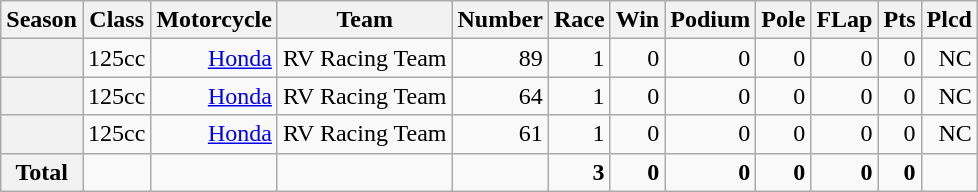<table class="wikitable" style=text-align:right>
<tr>
<th>Season</th>
<th>Class</th>
<th>Motorcycle</th>
<th>Team</th>
<th>Number</th>
<th>Race</th>
<th>Win</th>
<th>Podium</th>
<th>Pole</th>
<th>FLap</th>
<th>Pts</th>
<th>Plcd</th>
</tr>
<tr>
<th></th>
<td>125cc</td>
<td><a href='#'>Honda</a></td>
<td>RV Racing Team</td>
<td>89</td>
<td>1</td>
<td>0</td>
<td>0</td>
<td>0</td>
<td>0</td>
<td>0</td>
<td>NC</td>
</tr>
<tr>
<th></th>
<td>125cc</td>
<td><a href='#'>Honda</a></td>
<td>RV Racing Team</td>
<td>64</td>
<td>1</td>
<td>0</td>
<td>0</td>
<td>0</td>
<td>0</td>
<td>0</td>
<td>NC</td>
</tr>
<tr>
<th></th>
<td>125cc</td>
<td><a href='#'>Honda</a></td>
<td>RV Racing Team</td>
<td>61</td>
<td>1</td>
<td>0</td>
<td>0</td>
<td>0</td>
<td>0</td>
<td>0</td>
<td>NC</td>
</tr>
<tr>
<th>Total</th>
<td></td>
<td></td>
<td></td>
<td></td>
<td><strong>3</strong></td>
<td><strong>0</strong></td>
<td><strong>0</strong></td>
<td><strong>0</strong></td>
<td><strong>0</strong></td>
<td><strong>0</strong></td>
<td></td>
</tr>
</table>
